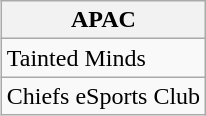<table class="wikitable" style="display: inline-table; margin-left: 25px;">
<tr>
<th>APAC</th>
</tr>
<tr>
<td>Tainted Minds</td>
</tr>
<tr>
<td>Chiefs eSports Club</td>
</tr>
</table>
